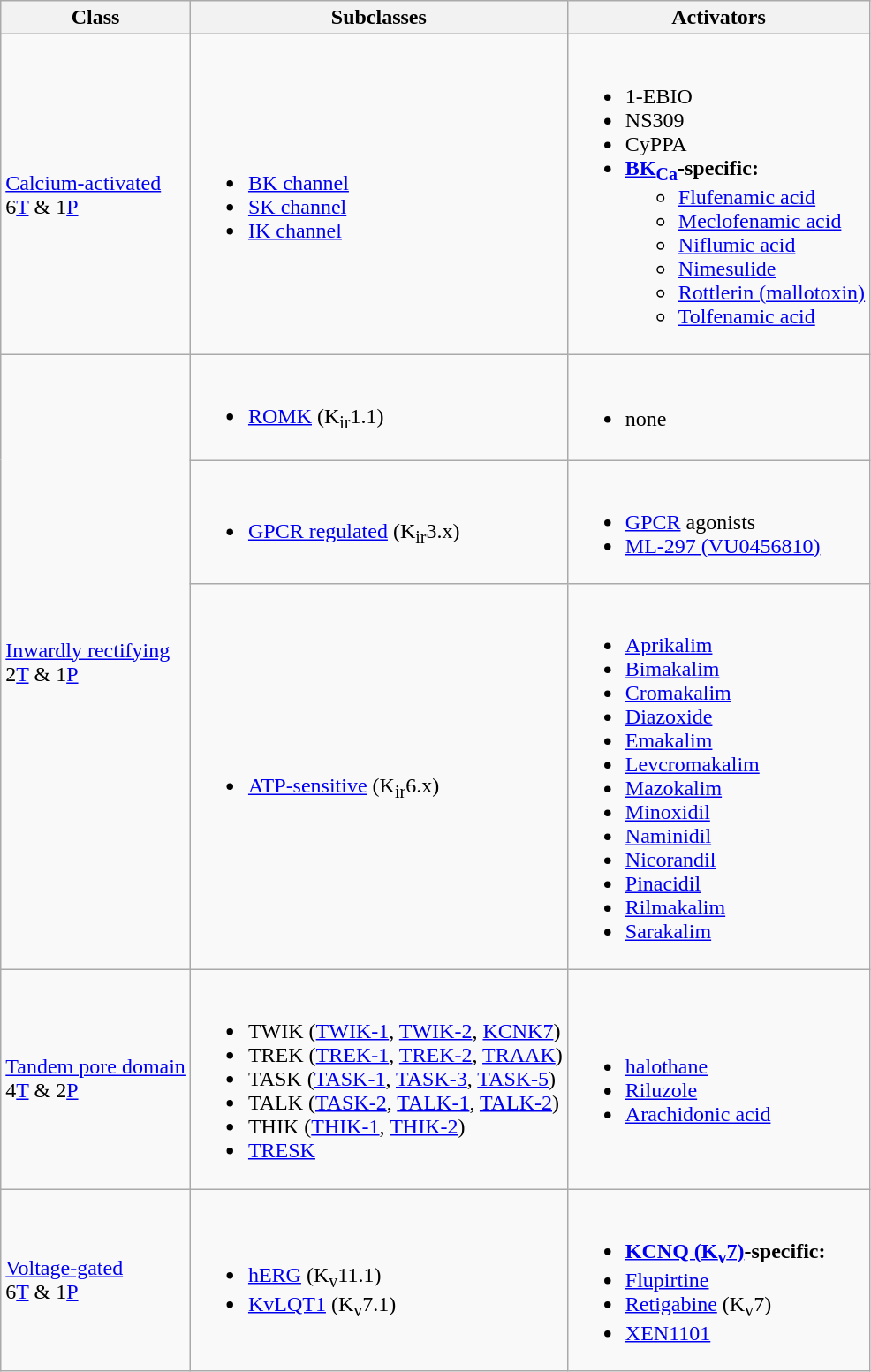<table class="wikitable">
<tr>
<th><strong>Class</strong></th>
<th>Subclasses</th>
<th>Activators</th>
</tr>
<tr>
<td><a href='#'>Calcium-activated</a><br>6<a href='#'>T</a> & 1<a href='#'>P</a></td>
<td><br><ul><li><a href='#'>BK channel</a></li><li><a href='#'>SK channel</a></li><li><a href='#'>IK channel</a></li></ul></td>
<td><br><ul><li>1-EBIO</li><li>NS309</li><li>CyPPA</li><li><strong><a href='#'>BK<sub>Ca</sub></a>-specific:</strong><ul><li><a href='#'>Flufenamic acid</a></li><li><a href='#'>Meclofenamic acid</a></li><li><a href='#'>Niflumic acid</a></li><li><a href='#'>Nimesulide</a></li><li><a href='#'>Rottlerin (mallotoxin)</a></li><li><a href='#'>Tolfenamic acid</a></li></ul></li></ul></td>
</tr>
<tr>
<td rowspan="3"><a href='#'>Inwardly rectifying</a><br>2<a href='#'>T</a> & 1<a href='#'>P</a></td>
<td><br><ul><li><a href='#'>ROMK</a> (K<sub>ir</sub>1.1)</li></ul></td>
<td><br><ul><li>none</li></ul></td>
</tr>
<tr>
<td><br><ul><li><a href='#'>GPCR regulated</a> (K<sub>ir</sub>3.x)</li></ul></td>
<td><br><ul><li><a href='#'>GPCR</a> agonists</li><li><a href='#'>ML-297 (VU0456810)</a></li></ul></td>
</tr>
<tr>
<td><br><ul><li><a href='#'>ATP-sensitive</a> (K<sub>ir</sub>6.x)</li></ul></td>
<td><br><ul><li><a href='#'>Aprikalim</a></li><li><a href='#'>Bimakalim</a></li><li><a href='#'>Cromakalim</a></li><li><a href='#'>Diazoxide</a></li><li><a href='#'>Emakalim</a></li><li><a href='#'>Levcromakalim</a></li><li><a href='#'>Mazokalim</a></li><li><a href='#'>Minoxidil</a></li><li><a href='#'>Naminidil</a></li><li><a href='#'>Nicorandil</a></li><li><a href='#'>Pinacidil</a></li><li><a href='#'>Rilmakalim</a></li><li><a href='#'>Sarakalim</a></li></ul></td>
</tr>
<tr>
<td><a href='#'>Tandem pore domain</a><br>4<a href='#'>T</a> & 2<a href='#'>P</a></td>
<td><br><ul><li>TWIK (<a href='#'>TWIK-1</a>, <a href='#'>TWIK-2</a>, <a href='#'>KCNK7</a>)</li><li>TREK (<a href='#'>TREK-1</a>, <a href='#'>TREK-2</a>, <a href='#'>TRAAK</a>)</li><li>TASK (<a href='#'>TASK-1</a>, <a href='#'>TASK-3</a>, <a href='#'>TASK-5</a>)</li><li>TALK (<a href='#'>TASK-2</a>, <a href='#'>TALK-1</a>, <a href='#'>TALK-2</a>)</li><li>THIK (<a href='#'>THIK-1</a>, <a href='#'>THIK-2</a>)</li><li><a href='#'>TRESK</a></li></ul></td>
<td><br><ul><li><a href='#'>halothane</a></li><li><a href='#'>Riluzole</a></li><li><a href='#'>Arachidonic acid</a></li></ul></td>
</tr>
<tr>
<td><a href='#'>Voltage-gated</a><br>6<a href='#'>T</a> & 1<a href='#'>P</a></td>
<td><br><ul><li><a href='#'>hERG</a> (K<sub>v</sub>11.1)</li><li><a href='#'>KvLQT1</a> (K<sub>v</sub>7.1)</li></ul></td>
<td><br><ul><li><strong><a href='#'>KCNQ (K<sub>v</sub>7)</a>-specific:</strong></li><li><a href='#'>Flupirtine</a></li><li><a href='#'>Retigabine</a> (K<sub>v</sub>7)</li><li><a href='#'>XEN1101</a></li></ul></td>
</tr>
</table>
